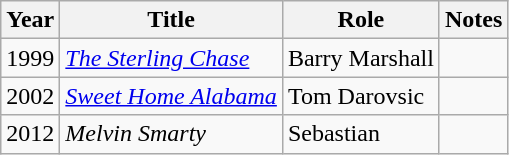<table class="wikitable">
<tr>
<th>Year</th>
<th>Title</th>
<th>Role</th>
<th>Notes</th>
</tr>
<tr>
<td>1999</td>
<td><em><a href='#'>The Sterling Chase</a></em></td>
<td>Barry Marshall</td>
<td></td>
</tr>
<tr>
<td>2002</td>
<td><em><a href='#'>Sweet Home Alabama</a></em></td>
<td>Tom Darovsic</td>
<td></td>
</tr>
<tr>
<td>2012</td>
<td><em>Melvin Smarty</em></td>
<td>Sebastian</td>
<td></td>
</tr>
</table>
